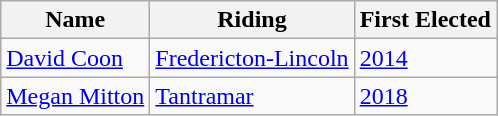<table class="wikitable">
<tr>
<th>Name</th>
<th>Riding</th>
<th>First Elected</th>
</tr>
<tr>
<td><a href='#'>David Coon</a></td>
<td><a href='#'>Fredericton-Lincoln</a></td>
<td><a href='#'>2014</a></td>
</tr>
<tr>
<td><a href='#'>Megan Mitton</a></td>
<td><a href='#'>Tantramar</a></td>
<td><a href='#'>2018</a></td>
</tr>
</table>
